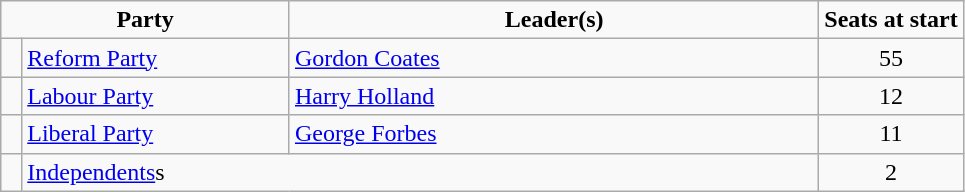<table class="wikitable">
<tr ------------------>
<td width=30% colspan=2 align=center><strong>Party</strong></td>
<td width=55% align=center><strong>Leader(s)</strong></td>
<td width=15% align=center><strong>Seats at start</strong></td>
</tr>
<tr ------------------>
<td></td>
<td><a href='#'>Reform Party</a></td>
<td><a href='#'>Gordon Coates</a></td>
<td align=center>55</td>
</tr>
<tr ------------------>
<td></td>
<td><a href='#'>Labour Party</a></td>
<td><a href='#'>Harry Holland</a></td>
<td align=center>12</td>
</tr>
<tr ------------------>
<td></td>
<td><a href='#'>Liberal Party</a></td>
<td><a href='#'>George Forbes</a></td>
<td align=center>11</td>
</tr>
<tr ------------------>
<td></td>
<td colspan=2><a href='#'>Independents</a>s</td>
<td align=center>2</td>
</tr>
</table>
